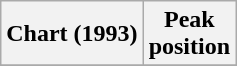<table class="wikitable plainrowheaders" style="text-align:center">
<tr>
<th>Chart (1993)</th>
<th>Peak<br>position</th>
</tr>
<tr>
</tr>
</table>
